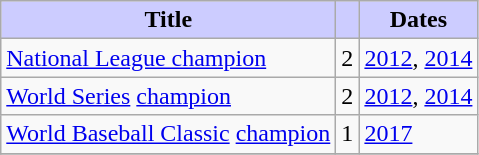<table class="wikitable">
<tr>
<th style="background:#ccf;">Title</th>
<th style="background:#ccf;"></th>
<th style="background:#ccf;">Dates</th>
</tr>
<tr>
<td><a href='#'> National League champion</a></td>
<td style="text-align:center;">2</td>
<td><a href='#'>2012</a>, <a href='#'>2014</a></td>
</tr>
<tr>
<td><a href='#'>World Series</a> <a href='#'>champion</a></td>
<td style="text-align:center;">2</td>
<td><a href='#'>2012</a>, <a href='#'>2014</a></td>
</tr>
<tr>
<td><a href='#'>World Baseball Classic</a> <a href='#'>champion</a></td>
<td style="text-align:center;">1</td>
<td><a href='#'>2017</a></td>
</tr>
<tr>
</tr>
</table>
